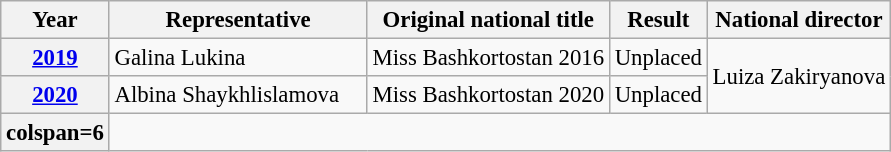<table class="wikitable defaultcenter col2left" style="font-size:95%;">
<tr>
<th>Year</th>
<th>Representative</th>
<th>Original national title</th>
<th>Result</th>
<th>National director</th>
</tr>
<tr>
<th><a href='#'>2019</a></th>
<td>Galina Lukina    </td>
<td>Miss Bashkortostan 2016</td>
<td>Unplaced</td>
<td rowspan=2>Luiza Zakiryanova</td>
</tr>
<tr>
<th><a href='#'>2020</a></th>
<td>Albina Shaykhlislamova    </td>
<td>Miss Bashkortostan 2020</td>
<td>Unplaced</td>
</tr>
<tr>
<th>colspan=6 </th>
</tr>
</table>
